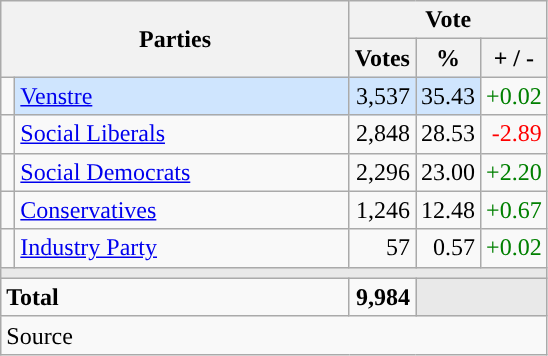<table class="wikitable" style="text-align:right;">
<tr>
<th style="text-align:centre;" rowspan="2" colspan="2" width="225">Parties</th>
<th colspan="3">Vote</th>
</tr>
<tr>
<th width="15">Votes</th>
<th width="15">%</th>
<th width="15">+ / -</th>
</tr>
<tr>
<td width="2" style="color:inherit;background:"></td>
<td bgcolor=#cfe5fe  align="left"><a href='#'>Venstre</a></td>
<td bgcolor=#cfe5fe>3,537</td>
<td bgcolor=#cfe5fe>35.43</td>
<td style=color:green;>+0.02</td>
</tr>
<tr>
<td width="2" style="color:inherit;background:"></td>
<td align="left"><a href='#'>Social Liberals</a></td>
<td>2,848</td>
<td>28.53</td>
<td style=color:red;>-2.89</td>
</tr>
<tr>
<td width="2" style="color:inherit;background:"></td>
<td align="left"><a href='#'>Social Democrats</a></td>
<td>2,296</td>
<td>23.00</td>
<td style=color:green;>+2.20</td>
</tr>
<tr>
<td width="2" style="color:inherit;background:"></td>
<td align="left"><a href='#'>Conservatives</a></td>
<td>1,246</td>
<td>12.48</td>
<td style=color:green;>+0.67</td>
</tr>
<tr>
<td width="2" style="color:inherit;background:"></td>
<td align="left"><a href='#'>Industry Party</a></td>
<td>57</td>
<td>0.57</td>
<td style=color:green;>+0.02</td>
</tr>
<tr>
<td colspan="7" bgcolor="#E9E9E9"></td>
</tr>
<tr>
<td align="left" colspan="2"><strong>Total</strong></td>
<td><strong>9,984</strong></td>
<td bgcolor="#E9E9E9" colspan="2"></td>
</tr>
<tr>
<td align="left" colspan="6">Source</td>
</tr>
</table>
